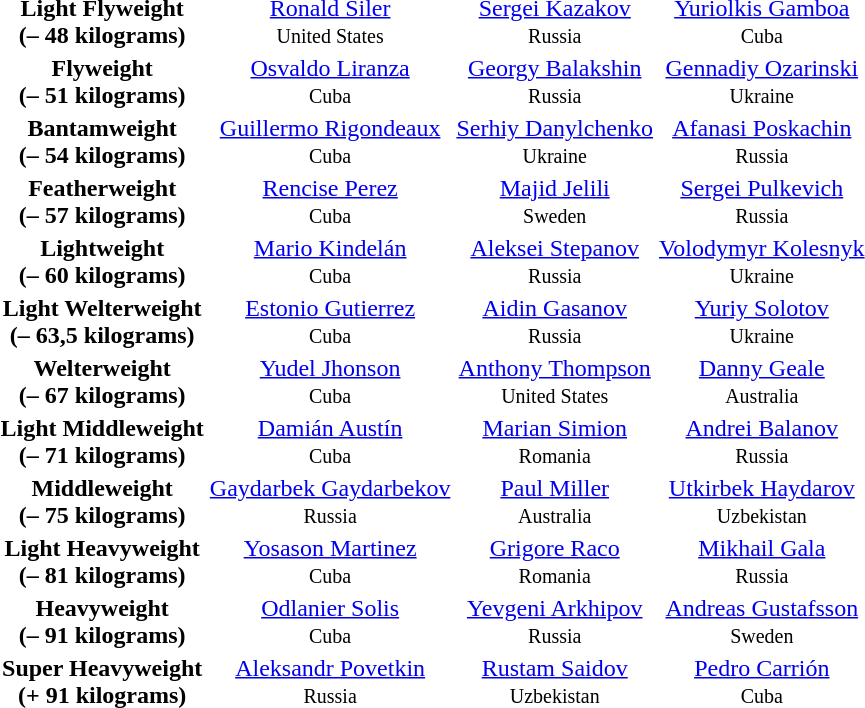<table>
<tr align="center">
<td><strong>Light Flyweight<br>(– 48 kilograms)</strong></td>
<td> <a href='#'>Ronald Siler</a><br><small>United States</small></td>
<td> <a href='#'>Sergei Kazakov</a><br><small>Russia</small></td>
<td> <a href='#'>Yuriolkis Gamboa</a><br><small>Cuba</small></td>
</tr>
<tr align="center">
<td><strong>Flyweight<br>(– 51 kilograms)</strong></td>
<td> <a href='#'>Osvaldo Liranza</a><br><small>Cuba</small></td>
<td> <a href='#'>Georgy Balakshin</a><br><small>Russia</small></td>
<td> <a href='#'>Gennadiy Ozarinski</a><br><small>Ukraine</small></td>
</tr>
<tr align="center">
<td><strong>Bantamweight<br>(– 54 kilograms)</strong></td>
<td> <a href='#'>Guillermo Rigondeaux</a><br><small>Cuba</small></td>
<td> <a href='#'>Serhiy Danylchenko</a><br><small>Ukraine</small></td>
<td> <a href='#'>Afanasi Poskachin</a><br><small>Russia</small></td>
</tr>
<tr align="center">
<td><strong>Featherweight<br>(– 57 kilograms)</strong></td>
<td> <a href='#'>Rencise Perez</a><br><small>Cuba</small></td>
<td> <a href='#'>Majid Jelili</a><br><small>Sweden</small></td>
<td> <a href='#'>Sergei Pulkevich</a><br><small>Russia</small></td>
</tr>
<tr align="center">
<td><strong>Lightweight<br>(– 60 kilograms)</strong></td>
<td> <a href='#'>Mario Kindelán</a><br><small>Cuba</small></td>
<td> <a href='#'>Aleksei Stepanov</a><br><small>Russia</small></td>
<td> <a href='#'>Volodymyr Kolesnyk</a><br><small>Ukraine</small></td>
</tr>
<tr align="center">
<td><strong>Light Welterweight<br>(– 63,5 kilograms)</strong></td>
<td> <a href='#'>Estonio Gutierrez</a><br><small>Cuba</small></td>
<td> <a href='#'>Aidin Gasanov</a><br><small>Russia</small></td>
<td> <a href='#'>Yuriy Solotov</a><br><small>Ukraine</small></td>
</tr>
<tr align="center">
<td><strong>Welterweight<br>(– 67 kilograms)</strong></td>
<td> <a href='#'>Yudel Jhonson</a><br><small>Cuba</small></td>
<td> <a href='#'>Anthony Thompson</a><br><small>United States</small></td>
<td> <a href='#'>Danny Geale</a><br><small>Australia</small></td>
</tr>
<tr align="center">
<td><strong>Light Middleweight<br>(– 71 kilograms)</strong></td>
<td> <a href='#'>Damián Austín</a><br><small>Cuba</small></td>
<td> <a href='#'>Marian Simion</a><br><small>Romania</small></td>
<td> <a href='#'>Andrei Balanov</a><br><small>Russia</small></td>
</tr>
<tr align="center">
<td><strong>Middleweight<br>(– 75 kilograms)</strong></td>
<td> <a href='#'>Gaydarbek Gaydarbekov</a><br><small>Russia</small></td>
<td> <a href='#'>Paul Miller</a><br><small>Australia</small></td>
<td> <a href='#'>Utkirbek Haydarov</a><br><small>Uzbekistan</small></td>
</tr>
<tr align="center">
<td><strong>Light Heavyweight<br>(– 81 kilograms)</strong></td>
<td> <a href='#'>Yosason Martinez</a><br><small>Cuba</small></td>
<td> <a href='#'>Grigore Raco</a><br><small>Romania</small></td>
<td> <a href='#'>Mikhail Gala</a><br><small>Russia</small></td>
</tr>
<tr align="center">
<td><strong>Heavyweight<br>(– 91 kilograms)</strong></td>
<td> <a href='#'>Odlanier Solis</a><br><small>Cuba</small></td>
<td> <a href='#'>Yevgeni Arkhipov</a><br><small>Russia</small></td>
<td> <a href='#'>Andreas Gustafsson</a><br><small>Sweden</small></td>
</tr>
<tr align="center">
<td><strong>Super Heavyweight<br>(+ 91 kilograms)</strong></td>
<td> <a href='#'>Aleksandr Povetkin</a><br><small>Russia</small></td>
<td> <a href='#'>Rustam Saidov</a><br><small>Uzbekistan</small></td>
<td> <a href='#'>Pedro Carrión</a><br><small>Cuba</small></td>
</tr>
</table>
